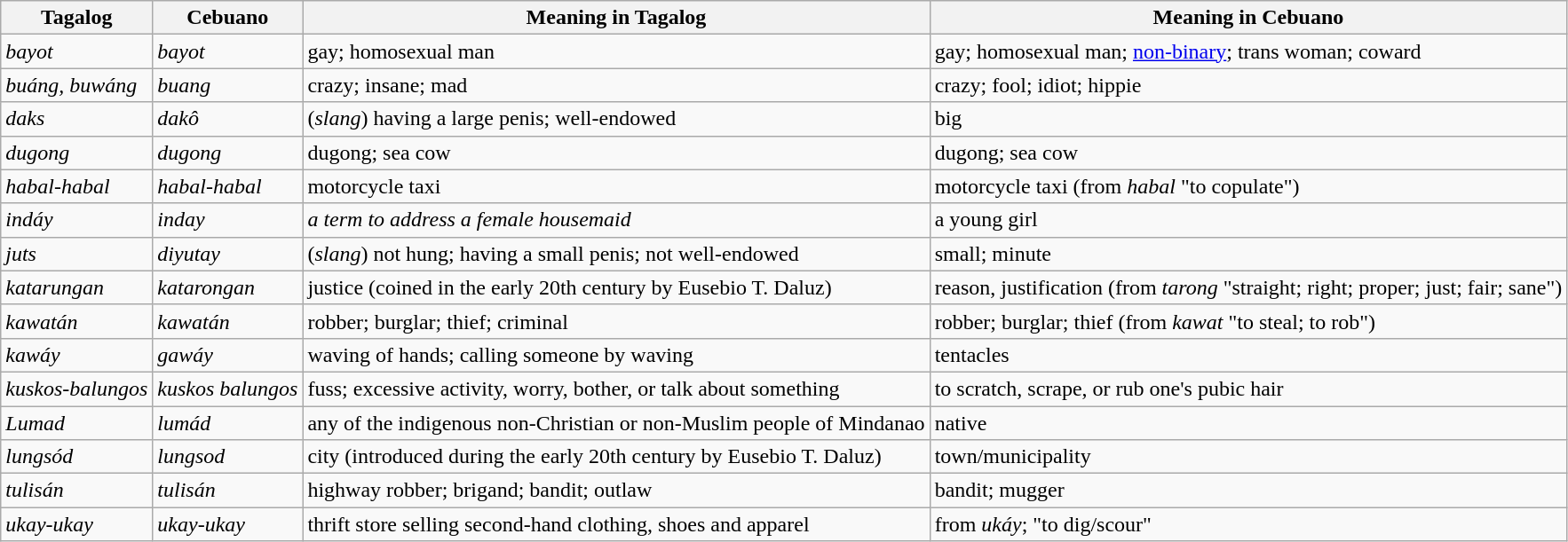<table class="wikitable">
<tr>
<th>Tagalog</th>
<th>Cebuano</th>
<th>Meaning in Tagalog</th>
<th>Meaning in Cebuano</th>
</tr>
<tr>
<td><em>bayot</em></td>
<td><em>bayot</em></td>
<td>gay; homosexual man</td>
<td>gay; homosexual man; <a href='#'>non-binary</a>; trans woman; coward</td>
</tr>
<tr>
<td><em>buáng, buwáng</em></td>
<td><em>buang</em></td>
<td>crazy; insane; mad</td>
<td>crazy; fool; idiot; hippie</td>
</tr>
<tr>
<td><em>daks</em></td>
<td><em>dakô</em></td>
<td>(<em>slang</em>) having a large penis; well-endowed</td>
<td>big</td>
</tr>
<tr>
<td><em>dugong</em></td>
<td><em>dugong</em></td>
<td>dugong; sea cow</td>
<td>dugong; sea cow</td>
</tr>
<tr>
<td><em>habal-habal</em></td>
<td><em>habal-habal</em></td>
<td>motorcycle taxi</td>
<td>motorcycle taxi (from <em>habal</em> "to copulate")</td>
</tr>
<tr>
<td><em>indáy</em></td>
<td><em>inday</em></td>
<td><em>a term to address a female housemaid</em></td>
<td>a young girl</td>
</tr>
<tr>
<td><em>juts</em></td>
<td><em>diyutay</em></td>
<td>(<em>slang</em>) not hung; having a small penis; not well-endowed</td>
<td>small; minute</td>
</tr>
<tr>
<td><em>katarungan</em></td>
<td><em>katarongan</em></td>
<td>justice (coined in the early 20th century by Eusebio T. Daluz)</td>
<td>reason, justification (from <em>tarong</em> "straight; right; proper; just; fair; sane")</td>
</tr>
<tr>
<td><em>kawatán</em></td>
<td><em>kawatán</em></td>
<td>robber; burglar; thief; criminal</td>
<td>robber; burglar; thief (from <em>kawat</em> "to steal; to rob")</td>
</tr>
<tr>
<td><em>kawáy</em></td>
<td><em>gawáy</em></td>
<td>waving of hands; calling someone by waving</td>
<td>tentacles</td>
</tr>
<tr>
<td><em>kuskos-balungos</em></td>
<td><em>kuskos balungos</em></td>
<td>fuss; excessive activity, worry, bother, or talk about something</td>
<td>to scratch, scrape, or rub one's pubic hair</td>
</tr>
<tr>
<td><em>Lumad</em></td>
<td><em>lumád</em></td>
<td>any of the indigenous non-Christian or non-Muslim people of Mindanao</td>
<td>native</td>
</tr>
<tr>
<td><em>lungsód</em></td>
<td><em>lungsod</em></td>
<td>city (introduced during the early 20th century by Eusebio T. Daluz)</td>
<td>town/municipality</td>
</tr>
<tr>
<td><em>tulisán</em></td>
<td><em>tulisán</em></td>
<td>highway robber; brigand; bandit; outlaw</td>
<td>bandit; mugger</td>
</tr>
<tr>
<td><em>ukay-ukay</em></td>
<td><em>ukay-ukay</em></td>
<td>thrift store selling second-hand clothing, shoes and apparel</td>
<td>from <em>ukáy</em>; "to dig/scour"</td>
</tr>
</table>
